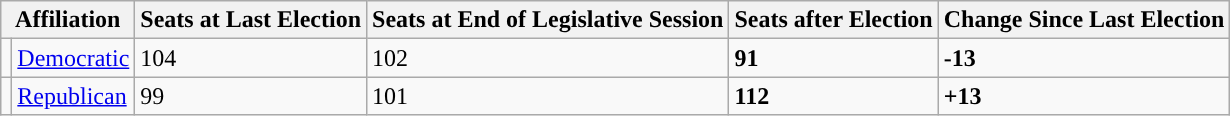<table class="wikitable">
<tr>
<th colspan="2">Affiliation</th>
<th>Seats at Last Election</th>
<th>Seats at End of Legislative Session</th>
<th>Seats after Election</th>
<th>Change Since Last Election</th>
</tr>
<tr>
<td style="background-color:"></td>
<td><a href='#'>Democratic</a></td>
<td>104</td>
<td>102</td>
<td><strong>91</strong></td>
<td><strong>-13</strong></td>
</tr>
<tr>
<td style="background-color:"></td>
<td><a href='#'>Republican</a></td>
<td>99</td>
<td>101</td>
<td><strong>112</strong></td>
<td><strong>+13</strong></td>
</tr>
</table>
